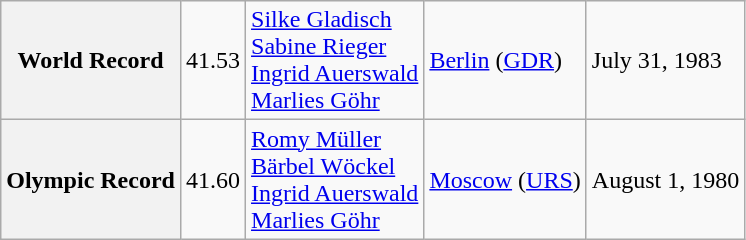<table class="wikitable" style="text-align:left">
<tr>
<th>World Record</th>
<td>41.53</td>
<td> <a href='#'>Silke Gladisch</a><br> <a href='#'>Sabine Rieger</a> <br> <a href='#'>Ingrid Auerswald</a><br> <a href='#'>Marlies Göhr</a></td>
<td><a href='#'>Berlin</a> (<a href='#'>GDR</a>)</td>
<td>July 31, 1983</td>
</tr>
<tr>
<th>Olympic Record</th>
<td>41.60</td>
<td> <a href='#'>Romy Müller</a><br> <a href='#'>Bärbel Wöckel</a> <br> <a href='#'>Ingrid Auerswald</a><br> <a href='#'>Marlies Göhr</a></td>
<td><a href='#'>Moscow</a> (<a href='#'>URS</a>)</td>
<td>August 1, 1980</td>
</tr>
</table>
